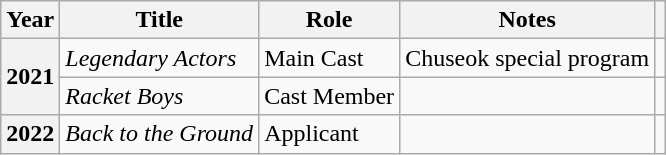<table class="wikitable sortable plainrowheaders">
<tr>
<th scope="col">Year</th>
<th scope="col">Title</th>
<th scope="col">Role</th>
<th scope="col">Notes</th>
<th scope="col" class="unsortable"></th>
</tr>
<tr>
<th scope="row" rowspan=2>2021</th>
<td><em>Legendary Actors</em></td>
<td>Main Cast</td>
<td>Chuseok special program</td>
<td></td>
</tr>
<tr>
<td><em>Racket Boys</em></td>
<td>Cast Member</td>
<td></td>
<td></td>
</tr>
<tr>
<th scope="row">2022</th>
<td><em>Back to the Ground</em></td>
<td>Applicant</td>
<td></td>
<td></td>
</tr>
</table>
